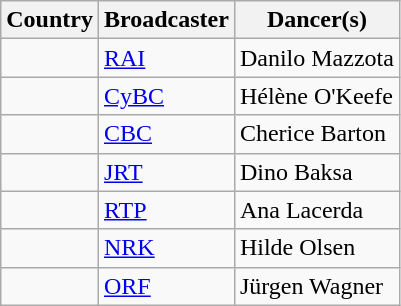<table class="wikitable">
<tr>
<th>Country</th>
<th>Broadcaster</th>
<th>Dancer(s)</th>
</tr>
<tr>
<td></td>
<td><a href='#'>RAI</a></td>
<td>Danilo Mazzota</td>
</tr>
<tr>
<td></td>
<td><a href='#'>CyBC</a></td>
<td>Hélène O'Keefe</td>
</tr>
<tr>
<td></td>
<td><a href='#'>CBC</a></td>
<td>Cherice Barton</td>
</tr>
<tr>
<td></td>
<td><a href='#'>JRT</a></td>
<td>Dino Baksa</td>
</tr>
<tr>
<td></td>
<td><a href='#'>RTP</a></td>
<td>Ana Lacerda</td>
</tr>
<tr>
<td></td>
<td><a href='#'>NRK</a></td>
<td>Hilde Olsen</td>
</tr>
<tr>
<td></td>
<td><a href='#'>ORF</a></td>
<td>Jürgen Wagner</td>
</tr>
</table>
